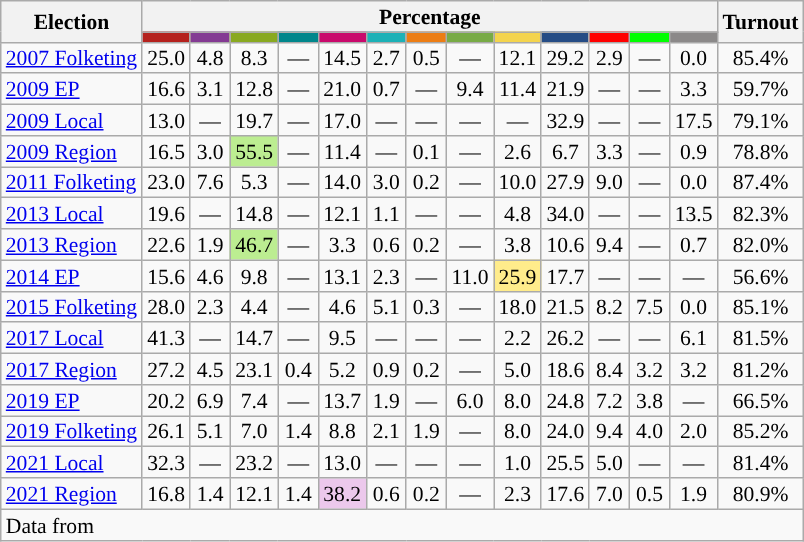<table class="wikitable" style="text-align:center; font-size:90%; line-height:14px">
<tr>
<th rowspan=2>Election</th>
<th colspan=13>Percentage</th>
<th rowspan=2>Turnout</th>
</tr>
<tr>
<td style="background:#B5211D; width:20px;"><strong><a href='#'></a></strong></td>
<td style="background:#843A93; width:20px;"><strong><a href='#'></a></strong></td>
<td style="background:#89A920; width:20px;"><strong><a href='#'></a></strong></td>
<td style="background:#00868B; width:20px;"><strong><a href='#'></a></strong></td>
<td style="background:#C9096C; width:20px;"><strong><a href='#'></a></strong></td>
<td style="background:#1CB1B7; width:20px;"><strong><a href='#'></a></strong></td>
<td style="background:#EC7D14; width:20px;"><strong><a href='#'></a></strong></td>
<td style="background:#78AB46; width:20px;"><strong><a href='#'></a></strong></td>
<td style="background:#F4D44D; width:20px;"><strong><a href='#'></a></strong></td>
<td style="background:#254C85; width:20px;"><strong><a href='#'></a></strong></td>
<td style="background:#FF0000; width:20px;"><strong><a href='#'></a></strong></td>
<td style="background:#00FF00; width:20px;"><strong><a href='#'></a></strong></td>
<td style="background:#8B8989; width:20px;"><strong></strong></td>
</tr>
<tr>
<td style="text-align:left"><a href='#'>2007 Folketing</a></td>
<td>25.0</td>
<td>4.8</td>
<td>8.3</td>
<td>—</td>
<td>14.5</td>
<td>2.7</td>
<td>0.5</td>
<td>—</td>
<td>12.1</td>
<td>29.2</td>
<td>2.9</td>
<td>—</td>
<td>0.0</td>
<td>85.4%</td>
</tr>
<tr>
<td style="text-align:left"><a href='#'>2009 EP</a></td>
<td>16.6</td>
<td>3.1</td>
<td>12.8</td>
<td>—</td>
<td>21.0</td>
<td>0.7</td>
<td>—</td>
<td>9.4</td>
<td>11.4</td>
<td>21.9</td>
<td>—</td>
<td>—</td>
<td>3.3</td>
<td>59.7%</td>
</tr>
<tr>
<td style="text-align:left"><a href='#'>2009 Local</a></td>
<td>13.0</td>
<td>—</td>
<td>19.7</td>
<td>—</td>
<td>17.0</td>
<td>—</td>
<td>—</td>
<td>—</td>
<td>—</td>
<td>32.9</td>
<td>—</td>
<td>—</td>
<td>17.5</td>
<td>79.1%</td>
</tr>
<tr>
<td style="text-align:left"><a href='#'>2009 Region</a></td>
<td>16.5</td>
<td>3.0</td>
<td style="background:#BCED91;">55.5</td>
<td>—</td>
<td>11.4</td>
<td>—</td>
<td>0.1</td>
<td>—</td>
<td>2.6</td>
<td>6.7</td>
<td>3.3</td>
<td>—</td>
<td>0.9</td>
<td>78.8%</td>
</tr>
<tr>
<td style="text-align:left"><a href='#'>2011 Folketing</a></td>
<td>23.0</td>
<td>7.6</td>
<td>5.3</td>
<td>—</td>
<td>14.0</td>
<td>3.0</td>
<td>0.2</td>
<td>—</td>
<td>10.0</td>
<td>27.9</td>
<td>9.0</td>
<td>—</td>
<td>0.0</td>
<td>87.4%</td>
</tr>
<tr>
<td style="text-align:left"><a href='#'>2013 Local</a></td>
<td>19.6</td>
<td>—</td>
<td>14.8</td>
<td>—</td>
<td>12.1</td>
<td>1.1</td>
<td>—</td>
<td>—</td>
<td>4.8</td>
<td>34.0</td>
<td>—</td>
<td>—</td>
<td>13.5</td>
<td>82.3%</td>
</tr>
<tr>
<td style="text-align:left"><a href='#'>2013 Region</a></td>
<td>22.6</td>
<td>1.9</td>
<td style="background:#BCED91;">46.7</td>
<td>—</td>
<td>3.3</td>
<td>0.6</td>
<td>0.2</td>
<td>—</td>
<td>3.8</td>
<td>10.6</td>
<td>9.4</td>
<td>—</td>
<td>0.7</td>
<td>82.0%</td>
</tr>
<tr>
<td style="text-align:left"><a href='#'>2014 EP</a></td>
<td>15.6</td>
<td>4.6</td>
<td>9.8</td>
<td>—</td>
<td>13.1</td>
<td>2.3</td>
<td>—</td>
<td>11.0</td>
<td style="background:#FFEC8B;">25.9</td>
<td>17.7</td>
<td>—</td>
<td>—</td>
<td>—</td>
<td>56.6%</td>
</tr>
<tr>
<td style="text-align:left"><a href='#'>2015 Folketing</a></td>
<td>28.0</td>
<td>2.3</td>
<td>4.4</td>
<td>—</td>
<td>4.6</td>
<td>5.1</td>
<td>0.3</td>
<td>—</td>
<td>18.0</td>
<td>21.5</td>
<td>8.2</td>
<td>7.5</td>
<td>0.0</td>
<td>85.1%</td>
</tr>
<tr>
<td style="text-align:left"><a href='#'>2017 Local</a></td>
<td>41.3</td>
<td>—</td>
<td>14.7</td>
<td>—</td>
<td>9.5</td>
<td>—</td>
<td>—</td>
<td>—</td>
<td>2.2</td>
<td>26.2</td>
<td>—</td>
<td>—</td>
<td>6.1</td>
<td>81.5%</td>
</tr>
<tr>
<td style="text-align:left"><a href='#'>2017 Region</a></td>
<td>27.2</td>
<td>4.5</td>
<td>23.1</td>
<td>0.4</td>
<td>5.2</td>
<td>0.9</td>
<td>0.2</td>
<td>—</td>
<td>5.0</td>
<td>18.6</td>
<td>8.4</td>
<td>3.2</td>
<td>3.2</td>
<td>81.2%</td>
</tr>
<tr>
<td style="text-align:left"><a href='#'>2019 EP</a></td>
<td>20.2</td>
<td>6.9</td>
<td>7.4</td>
<td>—</td>
<td>13.7</td>
<td>1.9</td>
<td>—</td>
<td>6.0</td>
<td>8.0</td>
<td>24.8</td>
<td>7.2</td>
<td>3.8</td>
<td>—</td>
<td>66.5%</td>
</tr>
<tr>
<td style="text-align:left"><a href='#'>2019 Folketing</a></td>
<td>26.1</td>
<td>5.1</td>
<td>7.0</td>
<td>1.4</td>
<td>8.8</td>
<td>2.1</td>
<td>1.9</td>
<td>—</td>
<td>8.0</td>
<td>24.0</td>
<td>9.4</td>
<td>4.0</td>
<td>2.0</td>
<td>85.2%</td>
</tr>
<tr>
<td style="text-align:left"><a href='#'>2021 Local</a></td>
<td>32.3</td>
<td>—</td>
<td>23.2</td>
<td>—</td>
<td>13.0</td>
<td>—</td>
<td>—</td>
<td>—</td>
<td>1.0</td>
<td>25.5</td>
<td>5.0</td>
<td>—</td>
<td>—</td>
<td>81.4%</td>
</tr>
<tr>
<td style="text-align:left"><a href='#'>2021 Region</a></td>
<td>16.8</td>
<td>1.4</td>
<td>12.1</td>
<td>1.4</td>
<td style="background:#ECC8EC;">38.2</td>
<td>0.6</td>
<td>0.2</td>
<td>—</td>
<td>2.3</td>
<td>17.6</td>
<td>7.0</td>
<td>0.5</td>
<td>1.9</td>
<td>80.9%</td>
</tr>
<tr>
<td colspan=20 style="text-align:left">Data from </td>
</tr>
</table>
